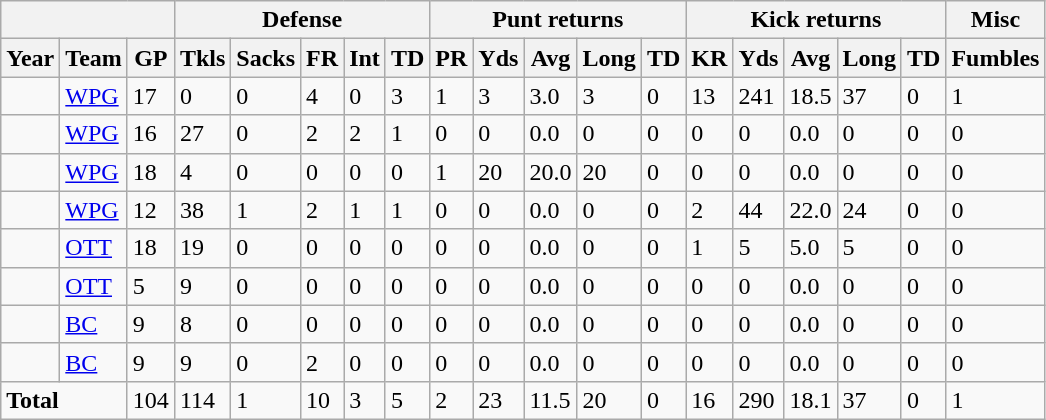<table class="wikitable">
<tr>
<th colspan=3></th>
<th colspan=5>Defense</th>
<th colspan=5>Punt returns</th>
<th colspan=5>Kick returns</th>
<th>Misc</th>
</tr>
<tr>
<th>Year</th>
<th>Team</th>
<th>GP</th>
<th>Tkls</th>
<th>Sacks</th>
<th>FR</th>
<th>Int</th>
<th>TD</th>
<th>PR</th>
<th>Yds</th>
<th>Avg</th>
<th>Long</th>
<th>TD</th>
<th>KR</th>
<th>Yds</th>
<th>Avg</th>
<th>Long</th>
<th>TD</th>
<th>Fumbles</th>
</tr>
<tr>
<td></td>
<td><a href='#'>WPG</a></td>
<td>17</td>
<td>0</td>
<td>0</td>
<td>4</td>
<td>0</td>
<td>3</td>
<td>1</td>
<td>3</td>
<td>3.0</td>
<td>3</td>
<td>0</td>
<td>13</td>
<td>241</td>
<td>18.5</td>
<td>37</td>
<td>0</td>
<td>1</td>
</tr>
<tr>
<td></td>
<td><a href='#'>WPG</a></td>
<td>16</td>
<td>27</td>
<td>0</td>
<td>2</td>
<td>2</td>
<td>1</td>
<td>0</td>
<td>0</td>
<td>0.0</td>
<td>0</td>
<td>0</td>
<td>0</td>
<td>0</td>
<td>0.0</td>
<td>0</td>
<td>0</td>
<td>0</td>
</tr>
<tr>
<td></td>
<td><a href='#'>WPG</a></td>
<td>18</td>
<td>4</td>
<td>0</td>
<td>0</td>
<td>0</td>
<td>0</td>
<td>1</td>
<td>20</td>
<td>20.0</td>
<td>20</td>
<td>0</td>
<td>0</td>
<td>0</td>
<td>0.0</td>
<td>0</td>
<td>0</td>
<td>0</td>
</tr>
<tr>
<td></td>
<td><a href='#'>WPG</a></td>
<td>12</td>
<td>38</td>
<td>1</td>
<td>2</td>
<td>1</td>
<td>1</td>
<td>0</td>
<td>0</td>
<td>0.0</td>
<td>0</td>
<td>0</td>
<td>2</td>
<td>44</td>
<td>22.0</td>
<td>24</td>
<td>0</td>
<td>0</td>
</tr>
<tr>
<td></td>
<td><a href='#'>OTT</a></td>
<td>18</td>
<td>19</td>
<td>0</td>
<td>0</td>
<td>0</td>
<td>0</td>
<td>0</td>
<td>0</td>
<td>0.0</td>
<td>0</td>
<td>0</td>
<td>1</td>
<td>5</td>
<td>5.0</td>
<td>5</td>
<td>0</td>
<td>0</td>
</tr>
<tr>
<td></td>
<td><a href='#'>OTT</a></td>
<td>5</td>
<td>9</td>
<td>0</td>
<td>0</td>
<td>0</td>
<td>0</td>
<td>0</td>
<td>0</td>
<td>0.0</td>
<td>0</td>
<td>0</td>
<td>0</td>
<td>0</td>
<td>0.0</td>
<td>0</td>
<td>0</td>
<td>0</td>
</tr>
<tr>
<td></td>
<td><a href='#'>BC</a></td>
<td>9</td>
<td>8</td>
<td>0</td>
<td>0</td>
<td>0</td>
<td>0</td>
<td>0</td>
<td>0</td>
<td>0.0</td>
<td>0</td>
<td>0</td>
<td>0</td>
<td>0</td>
<td>0.0</td>
<td>0</td>
<td>0</td>
<td>0</td>
</tr>
<tr>
<td></td>
<td><a href='#'>BC</a></td>
<td>9</td>
<td>9</td>
<td>0</td>
<td>2</td>
<td>0</td>
<td>0</td>
<td>0</td>
<td>0</td>
<td>0.0</td>
<td>0</td>
<td>0</td>
<td>0</td>
<td>0</td>
<td>0.0</td>
<td>0</td>
<td>0</td>
<td>0</td>
</tr>
<tr>
<td colspan=2><strong>Total</strong></td>
<td>104</td>
<td>114</td>
<td>1</td>
<td>10</td>
<td>3</td>
<td>5</td>
<td>2</td>
<td>23</td>
<td>11.5</td>
<td>20</td>
<td>0</td>
<td>16</td>
<td>290</td>
<td>18.1</td>
<td>37</td>
<td>0</td>
<td>1</td>
</tr>
</table>
